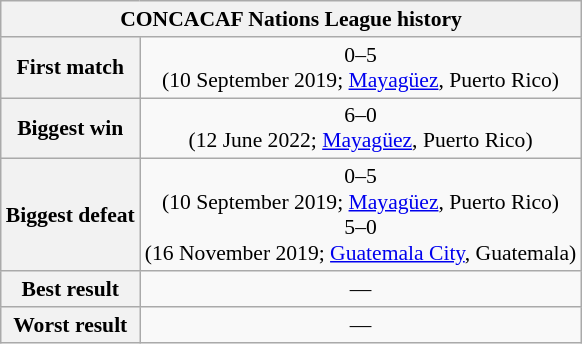<table class="wikitable collapsible collapsed" style="text-align: center;font-size:90%;">
<tr>
<th colspan=2>CONCACAF Nations League history</th>
</tr>
<tr>
<th>First match</th>
<td> 0–5 <br> (10 September 2019; <a href='#'>Mayagüez</a>, Puerto Rico)</td>
</tr>
<tr>
<th>Biggest win</th>
<td> 6–0 <br> (12 June 2022; <a href='#'>Mayagüez</a>, Puerto Rico)</td>
</tr>
<tr>
<th>Biggest defeat</th>
<td> 0–5 <br> (10 September 2019; <a href='#'>Mayagüez</a>, Puerto Rico)<br> 5–0 <br> (16 November 2019; <a href='#'>Guatemala City</a>, Guatemala)</td>
</tr>
<tr>
<th>Best result</th>
<td>—</td>
</tr>
<tr>
<th>Worst result</th>
<td>—</td>
</tr>
</table>
